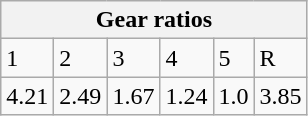<table class="wikitable">
<tr>
<th colspan="6">Gear ratios</th>
</tr>
<tr>
<td>1</td>
<td>2</td>
<td>3</td>
<td>4</td>
<td>5</td>
<td>R</td>
</tr>
<tr>
<td>4.21</td>
<td>2.49</td>
<td>1.67</td>
<td>1.24</td>
<td>1.0</td>
<td>3.85</td>
</tr>
</table>
